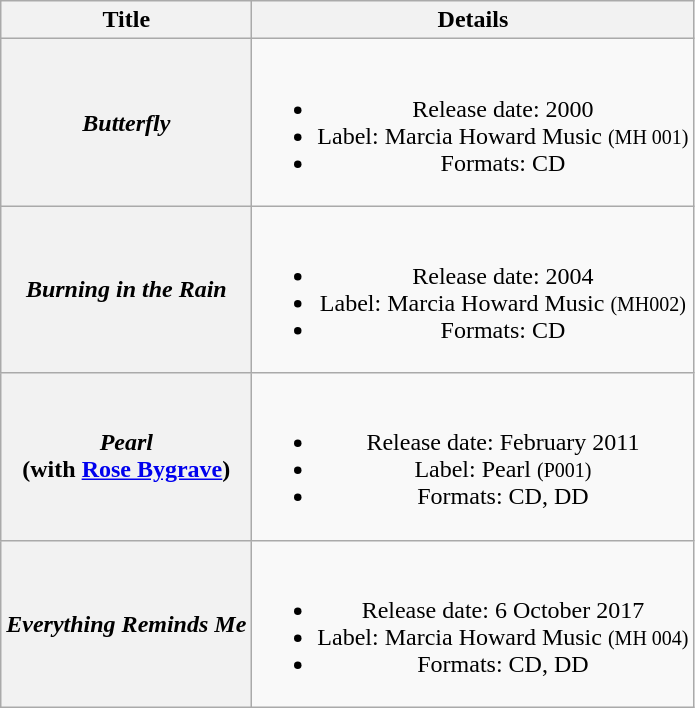<table class="wikitable plainrowheaders" style="text-align:center;">
<tr>
<th>Title</th>
<th>Details</th>
</tr>
<tr>
<th scope="row"><em>Butterfly</em></th>
<td><br><ul><li>Release date: 2000</li><li>Label: Marcia Howard Music <small>(MH 001)</small></li><li>Formats: CD</li></ul></td>
</tr>
<tr>
<th scope="row"><em>Burning in the Rain</em></th>
<td><br><ul><li>Release date: 2004</li><li>Label: Marcia Howard Music <small>(MH002)</small></li><li>Formats: CD</li></ul></td>
</tr>
<tr>
<th scope="row"><em>Pearl</em> <br>(with <a href='#'>Rose Bygrave</a>)</th>
<td><br><ul><li>Release date: February 2011</li><li>Label: Pearl <small>(P001)</small></li><li>Formats: CD, DD</li></ul></td>
</tr>
<tr>
<th scope="row"><em>Everything Reminds Me</em></th>
<td><br><ul><li>Release date: 6 October 2017</li><li>Label: Marcia Howard Music <small>(MH 004)</small></li><li>Formats: CD, DD</li></ul></td>
</tr>
</table>
